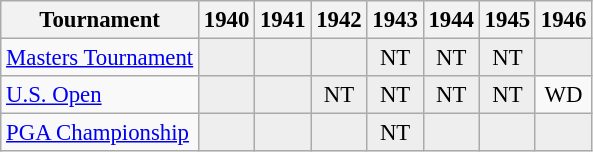<table class="wikitable" style="font-size:95%;text-align:center;">
<tr>
<th>Tournament</th>
<th>1940</th>
<th>1941</th>
<th>1942</th>
<th>1943</th>
<th>1944</th>
<th>1945</th>
<th>1946</th>
</tr>
<tr>
<td align=left><a href='#'>Masters Tournament</a></td>
<td style="background:#eeeeee;"></td>
<td style="background:#eeeeee;"></td>
<td style="background:#eeeeee;"></td>
<td style="background:#eeeeee;">NT</td>
<td style="background:#eeeeee;">NT</td>
<td style="background:#eeeeee;">NT</td>
<td style="background:#eeeeee;"></td>
</tr>
<tr>
<td align=left><a href='#'>U.S. Open</a></td>
<td style="background:#eeeeee;"></td>
<td style="background:#eeeeee;"></td>
<td style="background:#eeeeee;">NT</td>
<td style="background:#eeeeee;">NT</td>
<td style="background:#eeeeee;">NT</td>
<td style="background:#eeeeee;">NT</td>
<td>WD</td>
</tr>
<tr>
<td align=left><a href='#'>PGA Championship</a></td>
<td style="background:#eeeeee;"></td>
<td style="background:#eeeeee;"></td>
<td style="background:#eeeeee;"></td>
<td style="background:#eeeeee;">NT</td>
<td style="background:#eeeeee;"></td>
<td style="background:#eeeeee;"></td>
<td style="background:#eeeeee;"></td>
</tr>
</table>
